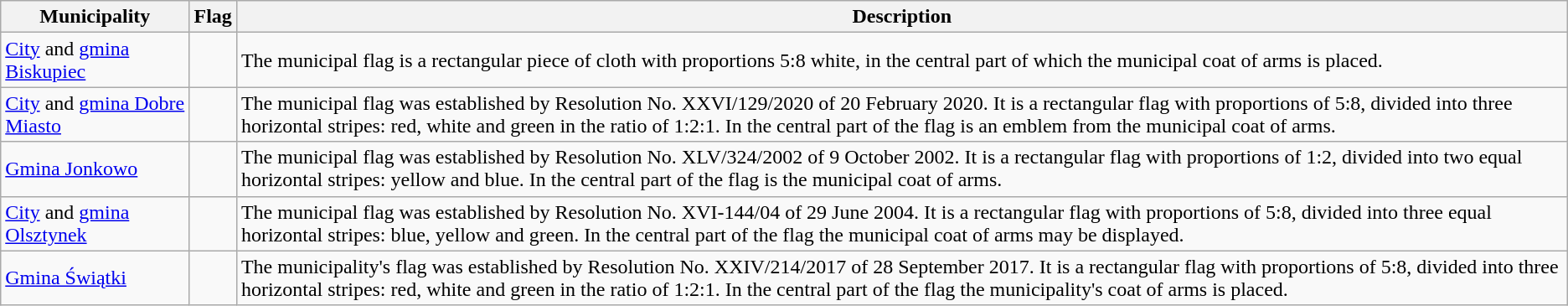<table class="wikitable">
<tr>
<th>Municipality</th>
<th>Flag</th>
<th>Description</th>
</tr>
<tr>
<td><a href='#'>City</a> and <a href='#'>gmina Biskupiec</a></td>
<td></td>
<td>The municipal flag is a rectangular piece of cloth with proportions 5:8 white, in the central part of which the municipal coat of arms is placed.</td>
</tr>
<tr>
<td><a href='#'>City</a> and <a href='#'>gmina Dobre Miasto</a></td>
<td></td>
<td>The municipal flag was established by Resolution No. XXVI/129/2020 of 20 February 2020. It is a rectangular flag with proportions of 5:8, divided into three horizontal stripes: red, white and green in the ratio of 1:2:1. In the central part of the flag is an emblem from the municipal coat of arms.</td>
</tr>
<tr>
<td><a href='#'>Gmina Jonkowo</a></td>
<td></td>
<td>The municipal flag was established by Resolution No. XLV/324/2002 of 9 October 2002. It is a rectangular flag with proportions of 1:2, divided into two equal horizontal stripes: yellow and blue. In the central part of the flag is the municipal coat of arms.</td>
</tr>
<tr>
<td><a href='#'>City</a> and <a href='#'>gmina Olsztynek</a></td>
<td></td>
<td>The municipal flag was established by Resolution No. XVI-144/04 of 29 June 2004. It is a rectangular flag with proportions of 5:8, divided into three equal horizontal stripes: blue, yellow and green. In the central part of the flag the municipal coat of arms may be displayed.</td>
</tr>
<tr>
<td><a href='#'>Gmina Świątki</a></td>
<td></td>
<td>The municipality's flag was established by Resolution No. XXIV/214/2017 of 28 September 2017. It is a rectangular flag with proportions of 5:8, divided into three horizontal stripes: red, white and green in the ratio of 1:2:1. In the central part of the flag the municipality's coat of arms is placed.</td>
</tr>
</table>
